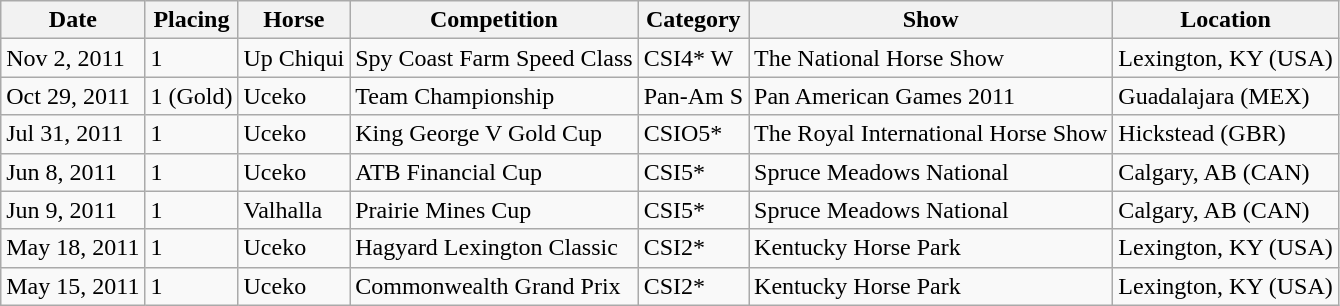<table class="wikitable">
<tr>
<th>Date</th>
<th>Placing</th>
<th>Horse</th>
<th>Competition</th>
<th>Category</th>
<th>Show</th>
<th>Location</th>
</tr>
<tr>
<td>Nov 2, 2011</td>
<td>1</td>
<td>Up Chiqui</td>
<td>Spy Coast Farm Speed Class</td>
<td>CSI4* W</td>
<td>The National Horse Show</td>
<td>Lexington, KY (USA) </td>
</tr>
<tr>
<td>Oct 29, 2011</td>
<td>1 (Gold)</td>
<td>Uceko</td>
<td>Team Championship</td>
<td>Pan-Am S</td>
<td>Pan American Games 2011</td>
<td>Guadalajara (MEX) </td>
</tr>
<tr>
<td>Jul 31, 2011</td>
<td>1</td>
<td>Uceko</td>
<td>King George V Gold Cup</td>
<td>CSIO5*</td>
<td>The Royal International Horse Show</td>
<td>Hickstead (GBR) </td>
</tr>
<tr>
<td>Jun 8, 2011</td>
<td>1</td>
<td>Uceko</td>
<td>ATB Financial Cup</td>
<td>CSI5*</td>
<td>Spruce Meadows National</td>
<td>Calgary, AB (CAN) </td>
</tr>
<tr>
<td>Jun 9, 2011</td>
<td>1</td>
<td>Valhalla</td>
<td>Prairie Mines Cup</td>
<td>CSI5*</td>
<td>Spruce Meadows National</td>
<td>Calgary, AB (CAN) </td>
</tr>
<tr>
<td>May 18, 2011</td>
<td>1</td>
<td>Uceko</td>
<td>Hagyard Lexington Classic</td>
<td>CSI2*</td>
<td>Kentucky Horse Park</td>
<td>Lexington, KY (USA) </td>
</tr>
<tr>
<td>May 15, 2011</td>
<td>1</td>
<td>Uceko</td>
<td>Commonwealth Grand Prix</td>
<td>CSI2*</td>
<td>Kentucky Horse Park</td>
<td>Lexington, KY (USA) </td>
</tr>
</table>
